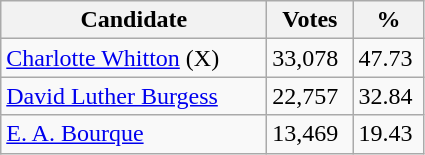<table class="wikitable">
<tr>
<th style="width: 170px">Candidate</th>
<th style="width: 50px">Votes</th>
<th style="width: 40px">%</th>
</tr>
<tr>
<td><a href='#'>Charlotte Whitton</a>  (X)</td>
<td>33,078</td>
<td>47.73</td>
</tr>
<tr>
<td><a href='#'>David Luther Burgess</a></td>
<td>22,757</td>
<td>32.84</td>
</tr>
<tr>
<td><a href='#'>E. A. Bourque</a></td>
<td>13,469</td>
<td>19.43</td>
</tr>
</table>
